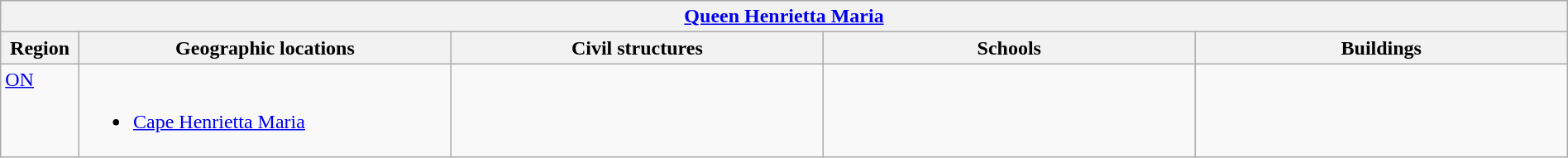<table class="wikitable" width="100%">
<tr>
<th colspan="5"> <a href='#'>Queen Henrietta Maria</a></th>
</tr>
<tr>
<th width="5%">Region</th>
<th width="23.75%">Geographic locations</th>
<th width="23.75%">Civil structures</th>
<th width="23.75%">Schools</th>
<th width="23.75%">Buildings</th>
</tr>
<tr>
<td align=left valign=top> <a href='#'>ON</a></td>
<td align=left valign=top><br><ul><li><a href='#'>Cape Henrietta Maria</a></li></ul></td>
<td></td>
<td></td>
<td></td>
</tr>
</table>
